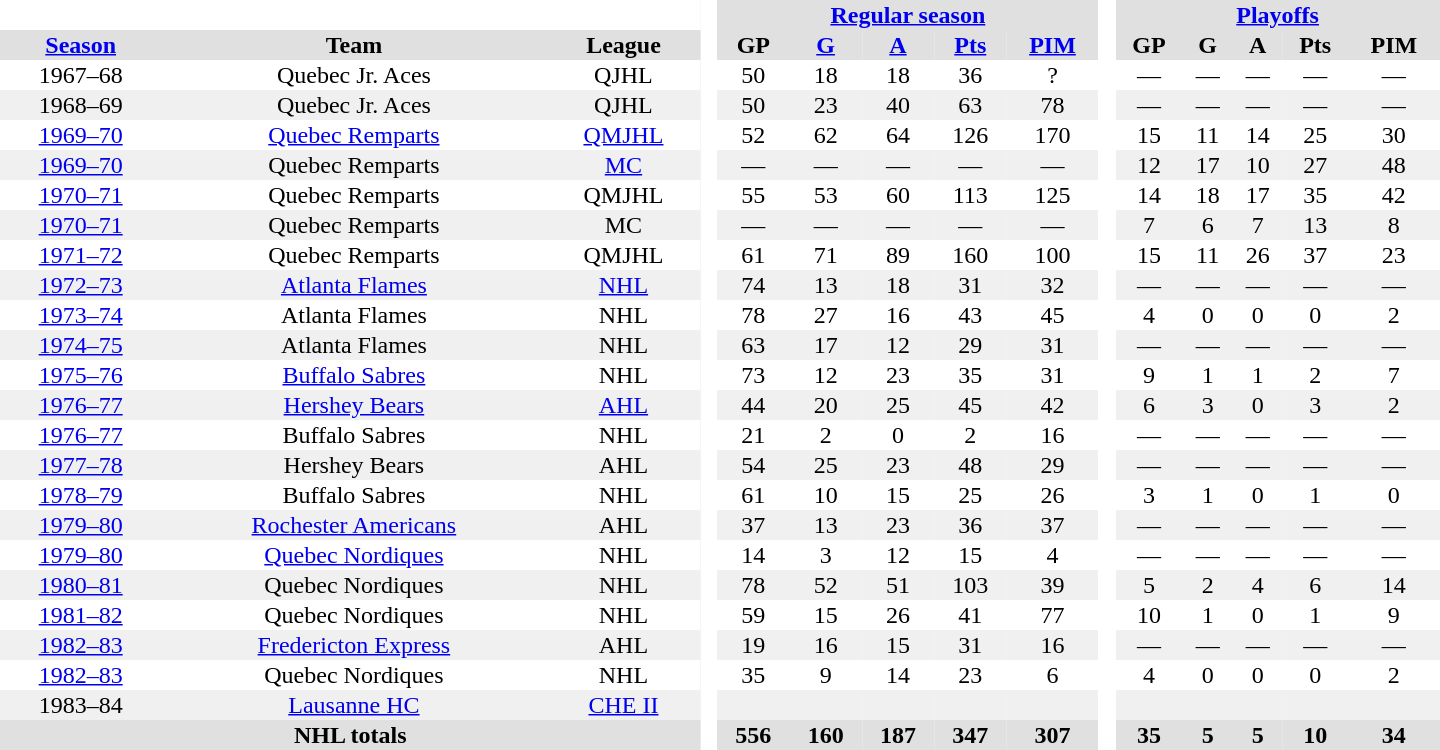<table border="0" cellpadding="1" cellspacing="0" style="text-align:center; width:60em">
<tr bgcolor="#e0e0e0">
<th colspan="3" bgcolor="#ffffff"> </th>
<th rowspan="99" bgcolor="#ffffff"> </th>
<th colspan="5"><a href='#'>Regular season</a></th>
<th rowspan="99" bgcolor="#ffffff"> </th>
<th colspan="5"><a href='#'>Playoffs</a></th>
</tr>
<tr bgcolor="#e0e0e0">
<th><a href='#'>Season</a></th>
<th>Team</th>
<th>League</th>
<th>GP</th>
<th><a href='#'>G</a></th>
<th><a href='#'>A</a></th>
<th><a href='#'>Pts</a></th>
<th><a href='#'>PIM</a></th>
<th>GP</th>
<th>G</th>
<th>A</th>
<th>Pts</th>
<th>PIM</th>
</tr>
<tr>
<td>1967–68</td>
<td>Quebec Jr. Aces</td>
<td>QJHL</td>
<td>50</td>
<td>18</td>
<td>18</td>
<td>36</td>
<td>?</td>
<td>—</td>
<td>—</td>
<td>—</td>
<td>—</td>
<td>—</td>
</tr>
<tr style="background:#f0f0f0;">
<td>1968–69</td>
<td>Quebec Jr. Aces</td>
<td>QJHL</td>
<td>50</td>
<td>23</td>
<td>40</td>
<td>63</td>
<td>78</td>
<td>—</td>
<td>—</td>
<td>—</td>
<td>—</td>
<td>—</td>
</tr>
<tr>
<td><a href='#'>1969–70</a></td>
<td><a href='#'>Quebec Remparts</a></td>
<td><a href='#'>QMJHL</a></td>
<td>52</td>
<td>62</td>
<td>64</td>
<td>126</td>
<td>170</td>
<td>15</td>
<td>11</td>
<td>14</td>
<td>25</td>
<td>30</td>
</tr>
<tr style="background:#f0f0f0;">
<td><a href='#'>1969–70</a></td>
<td>Quebec Remparts</td>
<td><a href='#'>MC</a></td>
<td>—</td>
<td>—</td>
<td>—</td>
<td>—</td>
<td>—</td>
<td>12</td>
<td>17</td>
<td>10</td>
<td>27</td>
<td>48</td>
</tr>
<tr>
<td><a href='#'>1970–71</a></td>
<td>Quebec Remparts</td>
<td>QMJHL</td>
<td>55</td>
<td>53</td>
<td>60</td>
<td>113</td>
<td>125</td>
<td>14</td>
<td>18</td>
<td>17</td>
<td>35</td>
<td>42</td>
</tr>
<tr style="background:#f0f0f0;">
<td><a href='#'>1970–71</a></td>
<td>Quebec Remparts</td>
<td>MC</td>
<td>—</td>
<td>—</td>
<td>—</td>
<td>—</td>
<td>—</td>
<td>7</td>
<td>6</td>
<td>7</td>
<td>13</td>
<td>8</td>
</tr>
<tr>
<td><a href='#'>1971–72</a></td>
<td>Quebec Remparts</td>
<td>QMJHL</td>
<td>61</td>
<td>71</td>
<td>89</td>
<td>160</td>
<td>100</td>
<td>15</td>
<td>11</td>
<td>26</td>
<td>37</td>
<td>23</td>
</tr>
<tr style="background:#f0f0f0;">
<td><a href='#'>1972–73</a></td>
<td><a href='#'>Atlanta Flames</a></td>
<td><a href='#'>NHL</a></td>
<td>74</td>
<td>13</td>
<td>18</td>
<td>31</td>
<td>32</td>
<td>—</td>
<td>—</td>
<td>—</td>
<td>—</td>
<td>—</td>
</tr>
<tr>
<td><a href='#'>1973–74</a></td>
<td>Atlanta Flames</td>
<td>NHL</td>
<td>78</td>
<td>27</td>
<td>16</td>
<td>43</td>
<td>45</td>
<td>4</td>
<td>0</td>
<td>0</td>
<td>0</td>
<td>2</td>
</tr>
<tr style="background:#f0f0f0;">
<td><a href='#'>1974–75</a></td>
<td>Atlanta Flames</td>
<td>NHL</td>
<td>63</td>
<td>17</td>
<td>12</td>
<td>29</td>
<td>31</td>
<td>—</td>
<td>—</td>
<td>—</td>
<td>—</td>
<td>—</td>
</tr>
<tr>
<td><a href='#'>1975–76</a></td>
<td><a href='#'>Buffalo Sabres</a></td>
<td>NHL</td>
<td>73</td>
<td>12</td>
<td>23</td>
<td>35</td>
<td>31</td>
<td>9</td>
<td>1</td>
<td>1</td>
<td>2</td>
<td>7</td>
</tr>
<tr style="background:#f0f0f0;">
<td><a href='#'>1976–77</a></td>
<td><a href='#'>Hershey Bears</a></td>
<td><a href='#'>AHL</a></td>
<td>44</td>
<td>20</td>
<td>25</td>
<td>45</td>
<td>42</td>
<td>6</td>
<td>3</td>
<td>0</td>
<td>3</td>
<td>2</td>
</tr>
<tr>
<td><a href='#'>1976–77</a></td>
<td>Buffalo Sabres</td>
<td>NHL</td>
<td>21</td>
<td>2</td>
<td>0</td>
<td>2</td>
<td>16</td>
<td>—</td>
<td>—</td>
<td>—</td>
<td>—</td>
<td>—</td>
</tr>
<tr style="background:#f0f0f0;">
<td><a href='#'>1977–78</a></td>
<td>Hershey Bears</td>
<td>AHL</td>
<td>54</td>
<td>25</td>
<td>23</td>
<td>48</td>
<td>29</td>
<td>—</td>
<td>—</td>
<td>—</td>
<td>—</td>
<td>—</td>
</tr>
<tr>
<td><a href='#'>1978–79</a></td>
<td>Buffalo Sabres</td>
<td>NHL</td>
<td>61</td>
<td>10</td>
<td>15</td>
<td>25</td>
<td>26</td>
<td>3</td>
<td>1</td>
<td>0</td>
<td>1</td>
<td>0</td>
</tr>
<tr style="background:#f0f0f0;">
<td><a href='#'>1979–80</a></td>
<td><a href='#'>Rochester Americans</a></td>
<td>AHL</td>
<td>37</td>
<td>13</td>
<td>23</td>
<td>36</td>
<td>37</td>
<td>—</td>
<td>—</td>
<td>—</td>
<td>—</td>
<td>—</td>
</tr>
<tr>
<td><a href='#'>1979–80</a></td>
<td><a href='#'>Quebec Nordiques</a></td>
<td>NHL</td>
<td>14</td>
<td>3</td>
<td>12</td>
<td>15</td>
<td>4</td>
<td>—</td>
<td>—</td>
<td>—</td>
<td>—</td>
<td>—</td>
</tr>
<tr style="background:#f0f0f0;">
<td><a href='#'>1980–81</a></td>
<td>Quebec Nordiques</td>
<td>NHL</td>
<td>78</td>
<td>52</td>
<td>51</td>
<td>103</td>
<td>39</td>
<td>5</td>
<td>2</td>
<td>4</td>
<td>6</td>
<td>14</td>
</tr>
<tr>
<td><a href='#'>1981–82</a></td>
<td>Quebec Nordiques</td>
<td>NHL</td>
<td>59</td>
<td>15</td>
<td>26</td>
<td>41</td>
<td>77</td>
<td>10</td>
<td>1</td>
<td>0</td>
<td>1</td>
<td>9</td>
</tr>
<tr style="background:#f0f0f0;">
<td><a href='#'>1982–83</a></td>
<td><a href='#'>Fredericton Express</a></td>
<td>AHL</td>
<td>19</td>
<td>16</td>
<td>15</td>
<td>31</td>
<td>16</td>
<td>—</td>
<td>—</td>
<td>—</td>
<td>—</td>
<td>—</td>
</tr>
<tr>
<td><a href='#'>1982–83</a></td>
<td>Quebec Nordiques</td>
<td>NHL</td>
<td>35</td>
<td>9</td>
<td>14</td>
<td>23</td>
<td>6</td>
<td>4</td>
<td>0</td>
<td>0</td>
<td>0</td>
<td>2</td>
</tr>
<tr style="background:#f0f0f0;">
<td>1983–84</td>
<td><a href='#'>Lausanne HC</a></td>
<td><a href='#'>CHE II</a></td>
<td></td>
<td></td>
<td></td>
<td></td>
<td></td>
<td></td>
<td></td>
<td></td>
<td></td>
<td></td>
</tr>
<tr style="background:#e0e0e0;">
<th colspan="3">NHL totals</th>
<th>556</th>
<th>160</th>
<th>187</th>
<th>347</th>
<th>307</th>
<th>35</th>
<th>5</th>
<th>5</th>
<th>10</th>
<th>34</th>
</tr>
</table>
